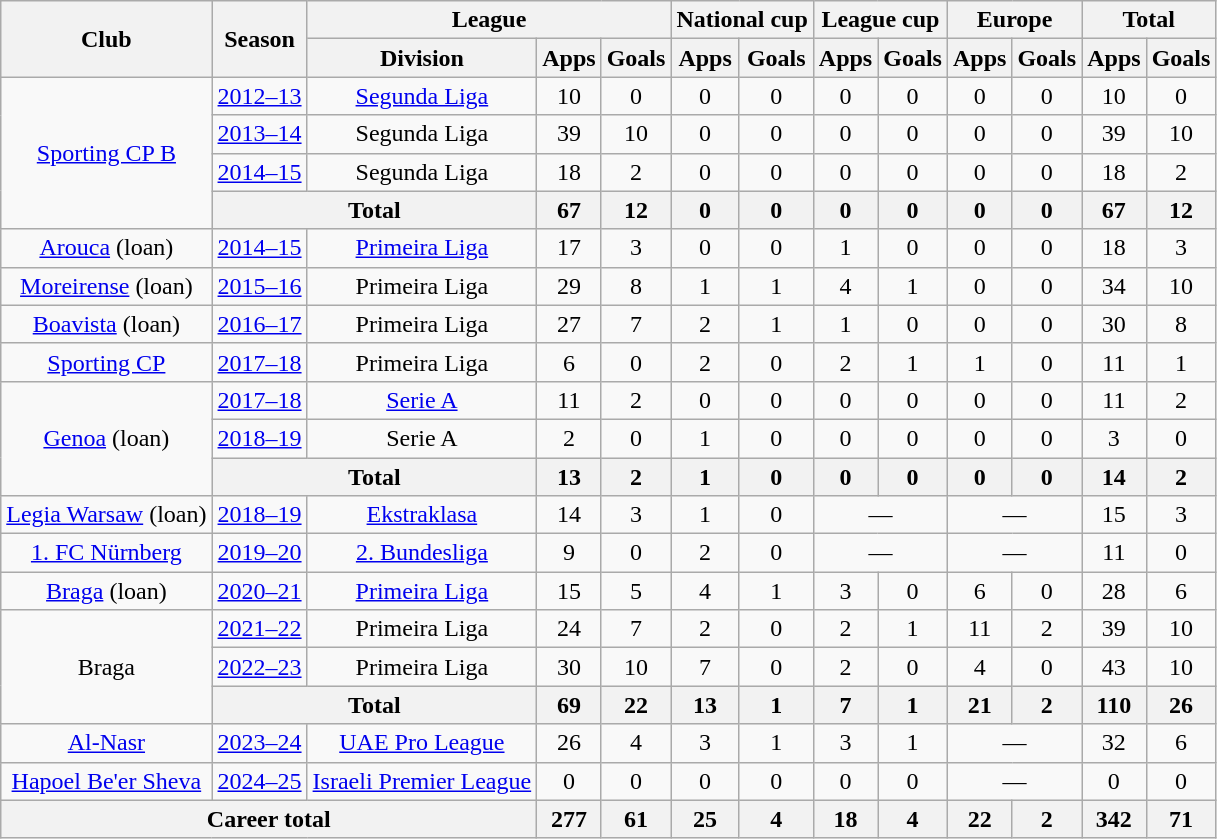<table class="wikitable" style="text-align: center">
<tr>
<th rowspan="2">Club</th>
<th rowspan="2">Season</th>
<th colspan="3">League</th>
<th colspan="2">National cup</th>
<th colspan="2">League cup</th>
<th colspan="2">Europe</th>
<th colspan="2">Total</th>
</tr>
<tr>
<th>Division</th>
<th>Apps</th>
<th>Goals</th>
<th>Apps</th>
<th>Goals</th>
<th>Apps</th>
<th>Goals</th>
<th>Apps</th>
<th>Goals</th>
<th>Apps</th>
<th>Goals</th>
</tr>
<tr>
<td rowspan="4"><a href='#'>Sporting CP B</a></td>
<td><a href='#'>2012–13</a></td>
<td><a href='#'>Segunda Liga</a></td>
<td>10</td>
<td>0</td>
<td>0</td>
<td>0</td>
<td>0</td>
<td>0</td>
<td>0</td>
<td>0</td>
<td>10</td>
<td>0</td>
</tr>
<tr>
<td><a href='#'>2013–14</a></td>
<td>Segunda Liga</td>
<td>39</td>
<td>10</td>
<td>0</td>
<td>0</td>
<td>0</td>
<td>0</td>
<td>0</td>
<td>0</td>
<td>39</td>
<td>10</td>
</tr>
<tr>
<td><a href='#'>2014–15</a></td>
<td>Segunda Liga</td>
<td>18</td>
<td>2</td>
<td>0</td>
<td>0</td>
<td>0</td>
<td>0</td>
<td>0</td>
<td>0</td>
<td>18</td>
<td>2</td>
</tr>
<tr>
<th colspan="2">Total</th>
<th>67</th>
<th>12</th>
<th>0</th>
<th>0</th>
<th>0</th>
<th>0</th>
<th>0</th>
<th>0</th>
<th>67</th>
<th>12</th>
</tr>
<tr>
<td><a href='#'>Arouca</a> (loan)</td>
<td><a href='#'>2014–15</a></td>
<td><a href='#'>Primeira Liga</a></td>
<td>17</td>
<td>3</td>
<td>0</td>
<td>0</td>
<td>1</td>
<td>0</td>
<td>0</td>
<td>0</td>
<td>18</td>
<td>3</td>
</tr>
<tr>
<td><a href='#'>Moreirense</a> (loan)</td>
<td><a href='#'>2015–16</a></td>
<td>Primeira Liga</td>
<td>29</td>
<td>8</td>
<td>1</td>
<td>1</td>
<td>4</td>
<td>1</td>
<td>0</td>
<td>0</td>
<td>34</td>
<td>10</td>
</tr>
<tr>
<td><a href='#'>Boavista</a> (loan)</td>
<td><a href='#'>2016–17</a></td>
<td>Primeira Liga</td>
<td>27</td>
<td>7</td>
<td>2</td>
<td>1</td>
<td>1</td>
<td>0</td>
<td>0</td>
<td>0</td>
<td>30</td>
<td>8</td>
</tr>
<tr>
<td><a href='#'>Sporting CP</a></td>
<td><a href='#'>2017–18</a></td>
<td>Primeira Liga</td>
<td>6</td>
<td>0</td>
<td>2</td>
<td>0</td>
<td>2</td>
<td>1</td>
<td>1</td>
<td>0</td>
<td>11</td>
<td>1</td>
</tr>
<tr>
<td rowspan="3"><a href='#'>Genoa</a> (loan)</td>
<td><a href='#'>2017–18</a></td>
<td><a href='#'>Serie A</a></td>
<td>11</td>
<td>2</td>
<td>0</td>
<td>0</td>
<td>0</td>
<td>0</td>
<td>0</td>
<td>0</td>
<td>11</td>
<td>2</td>
</tr>
<tr>
<td><a href='#'>2018–19</a></td>
<td>Serie A</td>
<td>2</td>
<td>0</td>
<td>1</td>
<td>0</td>
<td>0</td>
<td>0</td>
<td>0</td>
<td>0</td>
<td>3</td>
<td>0</td>
</tr>
<tr>
<th colspan="2">Total</th>
<th>13</th>
<th>2</th>
<th>1</th>
<th>0</th>
<th>0</th>
<th>0</th>
<th>0</th>
<th>0</th>
<th>14</th>
<th>2</th>
</tr>
<tr>
<td><a href='#'>Legia Warsaw</a> (loan)</td>
<td><a href='#'>2018–19</a></td>
<td><a href='#'>Ekstraklasa</a></td>
<td>14</td>
<td>3</td>
<td>1</td>
<td>0</td>
<td colspan="2">—</td>
<td colspan="2">—</td>
<td>15</td>
<td>3</td>
</tr>
<tr>
<td><a href='#'>1. FC Nürnberg</a></td>
<td><a href='#'>2019–20</a></td>
<td><a href='#'>2. Bundesliga</a></td>
<td>9</td>
<td>0</td>
<td>2</td>
<td>0</td>
<td colspan="2">—</td>
<td colspan="2">—</td>
<td>11</td>
<td>0</td>
</tr>
<tr>
<td><a href='#'>Braga</a> (loan)</td>
<td><a href='#'>2020–21</a></td>
<td><a href='#'>Primeira Liga</a></td>
<td>15</td>
<td>5</td>
<td>4</td>
<td>1</td>
<td>3</td>
<td>0</td>
<td>6</td>
<td>0</td>
<td>28</td>
<td>6</td>
</tr>
<tr>
<td rowspan="3">Braga</td>
<td><a href='#'>2021–22</a></td>
<td>Primeira Liga</td>
<td>24</td>
<td>7</td>
<td>2</td>
<td>0</td>
<td>2</td>
<td>1</td>
<td>11</td>
<td>2</td>
<td>39</td>
<td>10</td>
</tr>
<tr>
<td><a href='#'>2022–23</a></td>
<td>Primeira Liga</td>
<td>30</td>
<td>10</td>
<td>7</td>
<td>0</td>
<td>2</td>
<td>0</td>
<td>4</td>
<td>0</td>
<td>43</td>
<td>10</td>
</tr>
<tr>
<th colspan="2">Total</th>
<th>69</th>
<th>22</th>
<th>13</th>
<th>1</th>
<th>7</th>
<th>1</th>
<th>21</th>
<th>2</th>
<th>110</th>
<th>26</th>
</tr>
<tr>
<td><a href='#'>Al-Nasr</a></td>
<td><a href='#'>2023–24</a></td>
<td><a href='#'>UAE Pro League</a></td>
<td>26</td>
<td>4</td>
<td>3</td>
<td>1</td>
<td>3</td>
<td>1</td>
<td colspan="2">—</td>
<td>32</td>
<td>6</td>
</tr>
<tr>
<td><a href='#'>Hapoel Be'er Sheva</a></td>
<td><a href='#'>2024–25</a></td>
<td><a href='#'>Israeli Premier League</a></td>
<td>0</td>
<td>0</td>
<td>0</td>
<td>0</td>
<td>0</td>
<td>0</td>
<td colspan="2">—</td>
<td>0</td>
<td>0</td>
</tr>
<tr>
<th colspan="3">Career total</th>
<th>277</th>
<th>61</th>
<th>25</th>
<th>4</th>
<th>18</th>
<th>4</th>
<th>22</th>
<th>2</th>
<th>342</th>
<th>71</th>
</tr>
</table>
